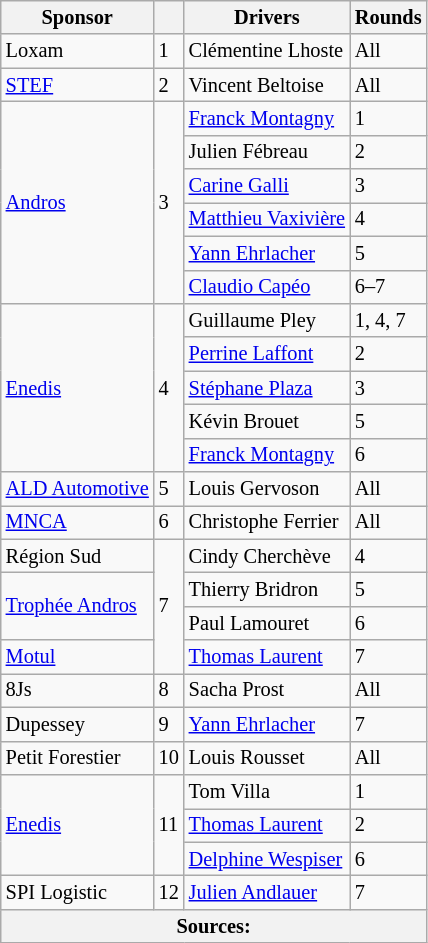<table class="wikitable" style="font-size: 85%">
<tr>
<th>Sponsor</th>
<th></th>
<th>Drivers</th>
<th>Rounds</th>
</tr>
<tr>
<td>Loxam</td>
<td>1</td>
<td> Clémentine Lhoste</td>
<td>All</td>
</tr>
<tr>
<td><a href='#'>STEF</a></td>
<td>2</td>
<td> Vincent Beltoise</td>
<td>All</td>
</tr>
<tr>
<td rowspan=6><a href='#'>Andros</a></td>
<td rowspan=6>3</td>
<td> <a href='#'>Franck Montagny</a></td>
<td>1</td>
</tr>
<tr>
<td> Julien Fébreau</td>
<td>2</td>
</tr>
<tr>
<td> <a href='#'>Carine Galli</a></td>
<td>3</td>
</tr>
<tr>
<td> <a href='#'>Matthieu Vaxivière</a></td>
<td>4</td>
</tr>
<tr>
<td> <a href='#'>Yann Ehrlacher</a></td>
<td>5</td>
</tr>
<tr>
<td> <a href='#'>Claudio Capéo</a></td>
<td>6–7</td>
</tr>
<tr>
<td rowspan=5><a href='#'>Enedis</a></td>
<td rowspan=5>4</td>
<td> Guillaume Pley</td>
<td>1, 4, 7</td>
</tr>
<tr>
<td> <a href='#'>Perrine Laffont</a></td>
<td>2</td>
</tr>
<tr>
<td> <a href='#'>Stéphane Plaza</a></td>
<td>3</td>
</tr>
<tr>
<td> Kévin Brouet</td>
<td>5</td>
</tr>
<tr>
<td> <a href='#'>Franck Montagny</a></td>
<td>6</td>
</tr>
<tr>
<td><a href='#'>ALD Automotive</a></td>
<td>5</td>
<td> Louis Gervoson</td>
<td>All</td>
</tr>
<tr>
<td><a href='#'>MNCA</a></td>
<td>6</td>
<td> Christophe Ferrier</td>
<td>All</td>
</tr>
<tr>
<td>Région Sud</td>
<td rowspan=4>7</td>
<td> Cindy Cherchève</td>
<td>4</td>
</tr>
<tr>
<td rowspan=2><a href='#'>Trophée Andros</a></td>
<td> Thierry Bridron</td>
<td>5</td>
</tr>
<tr>
<td> Paul Lamouret</td>
<td>6</td>
</tr>
<tr>
<td><a href='#'>Motul</a></td>
<td> <a href='#'>Thomas Laurent</a></td>
<td>7</td>
</tr>
<tr>
<td>8Js</td>
<td>8</td>
<td> Sacha Prost</td>
<td>All</td>
</tr>
<tr>
<td>Dupessey</td>
<td>9</td>
<td> <a href='#'>Yann Ehrlacher</a></td>
<td>7</td>
</tr>
<tr>
<td>Petit Forestier</td>
<td>10</td>
<td> Louis Rousset</td>
<td>All</td>
</tr>
<tr>
<td rowspan=3><a href='#'>Enedis</a></td>
<td rowspan=3>11</td>
<td> Tom Villa</td>
<td>1</td>
</tr>
<tr>
<td> <a href='#'>Thomas Laurent</a></td>
<td>2</td>
</tr>
<tr>
<td> <a href='#'>Delphine Wespiser</a></td>
<td>6</td>
</tr>
<tr>
<td>SPI Logistic</td>
<td>12</td>
<td> <a href='#'>Julien Andlauer</a></td>
<td>7</td>
</tr>
<tr>
<th colspan=4>Sources:</th>
</tr>
</table>
